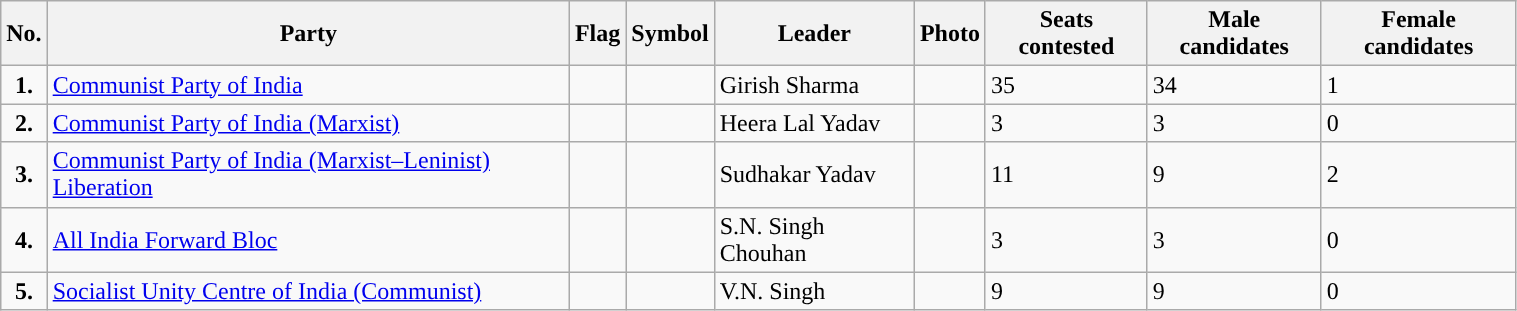<table class="wikitable" style="width:80%">
<tr>
<th>No.</th>
<th>Party</th>
<th>Flag</th>
<th>Symbol</th>
<th>Leader</th>
<th>Photo</th>
<th>Seats contested</th>
<th>Male candidates</th>
<th>Female candidates</th>
</tr>
<tr>
<td style="text-align:center; background:"><strong>1.</strong></td>
<td><a href='#'>Communist Party of India</a></td>
<td></td>
<td></td>
<td>Girish Sharma</td>
<td></td>
<td>35</td>
<td>34</td>
<td>1</td>
</tr>
<tr>
<td style="text-align:center; background:"><strong>2.</strong></td>
<td><a href='#'>Communist Party of India (Marxist)</a></td>
<td></td>
<td></td>
<td>Heera Lal Yadav</td>
<td></td>
<td>3</td>
<td>3</td>
<td>0</td>
</tr>
<tr>
<td style="text-align:center; background:"><strong>3.</strong></td>
<td><a href='#'>Communist Party of India (Marxist–Leninist) Liberation</a></td>
<td></td>
<td></td>
<td>Sudhakar Yadav</td>
<td></td>
<td>11</td>
<td>9</td>
<td>2</td>
</tr>
<tr>
<td style="text-align:center; background:"><strong>4.</strong></td>
<td><a href='#'>All India Forward Bloc</a></td>
<td></td>
<td></td>
<td>S.N. Singh Chouhan</td>
<td></td>
<td>3</td>
<td>3</td>
<td>0</td>
</tr>
<tr>
<td style="text-align:center; background:"><strong>5.</strong></td>
<td><a href='#'>Socialist Unity Centre of India (Communist)</a></td>
<td></td>
<td></td>
<td>V.N. Singh</td>
<td></td>
<td>9</td>
<td>9</td>
<td>0</td>
</tr>
</table>
